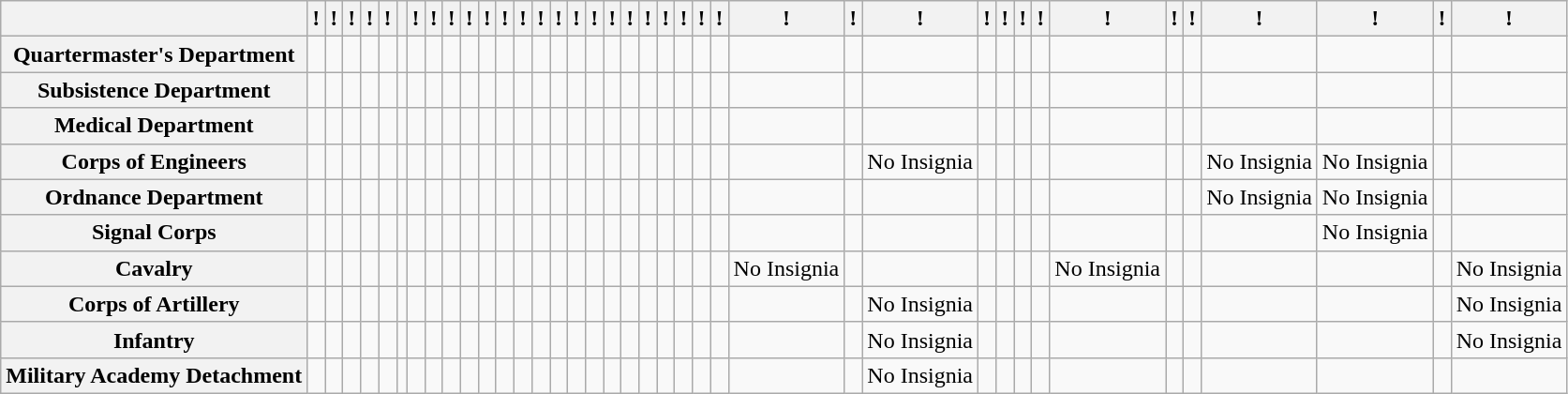<table class="wikitable">
<tr>
<th></th>
<th>!<small></small></th>
<th>!<small></small></th>
<th>!<small></small></th>
<th>!<small></small></th>
<th>!<small></small></th>
<th><small></small></th>
<th>!<small></small></th>
<th>!<small></small></th>
<th>!<small></small></th>
<th>!<small></small></th>
<th>!<small></small></th>
<th>!<small></small></th>
<th>!<small></small></th>
<th>!<small></small></th>
<th>!<small></small></th>
<th>!<small></small></th>
<th>!<small></small></th>
<th>!<small></small></th>
<th>!<small></small></th>
<th>!<small></small></th>
<th>!<small></small></th>
<th>!<small></small></th>
<th>!<small></small></th>
<th>!<small></small></th>
<th>!<small></small></th>
<th>!<small></small></th>
<th>!<small></small></th>
<th>!<small></small></th>
<th>!<small></small></th>
<th>!<small></small></th>
<th>!<small></small></th>
<th>!<small></small></th>
<th>!<small></small></th>
<th>!<small></small></th>
<th>!<small></small></th>
<th>!<small></small></th>
<th>!<small></small></th>
<th>!<small></small></th>
</tr>
<tr>
<th>Quartermaster's Department</th>
<td></td>
<td></td>
<td></td>
<td></td>
<td></td>
<td></td>
<td></td>
<td></td>
<td></td>
<td></td>
<td></td>
<td></td>
<td></td>
<td></td>
<td></td>
<td></td>
<td></td>
<td></td>
<td></td>
<td></td>
<td></td>
<td></td>
<td></td>
<td></td>
<td></td>
<td></td>
<td></td>
<td></td>
<td></td>
<td></td>
<td></td>
<td></td>
<td></td>
<td></td>
<td></td>
<td></td>
<td></td>
<td></td>
</tr>
<tr>
<th>Subsistence Department</th>
<td></td>
<td></td>
<td></td>
<td></td>
<td></td>
<td></td>
<td></td>
<td></td>
<td></td>
<td></td>
<td></td>
<td></td>
<td></td>
<td></td>
<td></td>
<td></td>
<td></td>
<td></td>
<td></td>
<td></td>
<td></td>
<td></td>
<td></td>
<td></td>
<td></td>
<td></td>
<td></td>
<td></td>
<td></td>
<td></td>
<td></td>
<td></td>
<td></td>
<td></td>
<td></td>
<td></td>
<td></td>
<td></td>
</tr>
<tr>
<th>Medical Department</th>
<td></td>
<td></td>
<td></td>
<td></td>
<td></td>
<td></td>
<td></td>
<td></td>
<td></td>
<td></td>
<td></td>
<td></td>
<td></td>
<td></td>
<td></td>
<td></td>
<td></td>
<td></td>
<td></td>
<td></td>
<td></td>
<td></td>
<td></td>
<td></td>
<td></td>
<td></td>
<td></td>
<td></td>
<td></td>
<td></td>
<td></td>
<td></td>
<td></td>
<td></td>
<td></td>
<td></td>
<td></td>
<td></td>
</tr>
<tr>
<th>Corps of Engineers</th>
<td></td>
<td></td>
<td></td>
<td></td>
<td></td>
<td></td>
<td></td>
<td></td>
<td></td>
<td></td>
<td></td>
<td></td>
<td></td>
<td></td>
<td></td>
<td></td>
<td></td>
<td></td>
<td></td>
<td></td>
<td></td>
<td></td>
<td></td>
<td></td>
<td></td>
<td></td>
<td>No Insignia</td>
<td></td>
<td></td>
<td></td>
<td></td>
<td></td>
<td></td>
<td></td>
<td>No Insignia</td>
<td>No Insignia</td>
<td></td>
<td></td>
</tr>
<tr>
<th>Ordnance Department</th>
<td></td>
<td></td>
<td></td>
<td></td>
<td></td>
<td></td>
<td></td>
<td></td>
<td></td>
<td></td>
<td></td>
<td></td>
<td></td>
<td></td>
<td></td>
<td></td>
<td></td>
<td></td>
<td></td>
<td></td>
<td></td>
<td></td>
<td></td>
<td></td>
<td></td>
<td></td>
<td></td>
<td></td>
<td></td>
<td></td>
<td></td>
<td></td>
<td></td>
<td></td>
<td>No Insignia</td>
<td>No Insignia</td>
<td></td>
<td></td>
</tr>
<tr>
<th>Signal Corps</th>
<td></td>
<td></td>
<td></td>
<td></td>
<td></td>
<td></td>
<td></td>
<td></td>
<td></td>
<td></td>
<td></td>
<td></td>
<td></td>
<td></td>
<td></td>
<td></td>
<td></td>
<td></td>
<td></td>
<td></td>
<td></td>
<td></td>
<td></td>
<td></td>
<td></td>
<td></td>
<td></td>
<td></td>
<td></td>
<td></td>
<td></td>
<td></td>
<td></td>
<td></td>
<td></td>
<td>No Insignia</td>
<td></td>
<td></td>
</tr>
<tr>
<th>Cavalry</th>
<td></td>
<td></td>
<td></td>
<td></td>
<td></td>
<td></td>
<td></td>
<td></td>
<td></td>
<td></td>
<td></td>
<td></td>
<td></td>
<td></td>
<td></td>
<td></td>
<td></td>
<td></td>
<td></td>
<td></td>
<td></td>
<td></td>
<td></td>
<td></td>
<td>No Insignia</td>
<td></td>
<td></td>
<td></td>
<td></td>
<td></td>
<td></td>
<td>No Insignia</td>
<td></td>
<td></td>
<td></td>
<td></td>
<td></td>
<td>No Insignia</td>
</tr>
<tr>
<th>Corps of Artillery</th>
<td></td>
<td></td>
<td></td>
<td></td>
<td></td>
<td></td>
<td></td>
<td></td>
<td></td>
<td></td>
<td></td>
<td></td>
<td></td>
<td></td>
<td></td>
<td></td>
<td></td>
<td></td>
<td></td>
<td></td>
<td></td>
<td></td>
<td></td>
<td></td>
<td></td>
<td></td>
<td>No Insignia</td>
<td></td>
<td></td>
<td></td>
<td></td>
<td></td>
<td></td>
<td></td>
<td></td>
<td></td>
<td></td>
<td>No Insignia</td>
</tr>
<tr>
<th>Infantry</th>
<td></td>
<td></td>
<td></td>
<td></td>
<td></td>
<td></td>
<td></td>
<td></td>
<td></td>
<td></td>
<td></td>
<td></td>
<td></td>
<td></td>
<td></td>
<td></td>
<td></td>
<td></td>
<td></td>
<td></td>
<td></td>
<td></td>
<td></td>
<td></td>
<td></td>
<td></td>
<td>No Insignia</td>
<td></td>
<td></td>
<td></td>
<td></td>
<td></td>
<td></td>
<td></td>
<td></td>
<td></td>
<td></td>
<td>No Insignia</td>
</tr>
<tr>
<th>Military Academy Detachment</th>
<td></td>
<td></td>
<td></td>
<td></td>
<td></td>
<td></td>
<td></td>
<td></td>
<td></td>
<td></td>
<td></td>
<td></td>
<td></td>
<td></td>
<td></td>
<td></td>
<td></td>
<td></td>
<td></td>
<td></td>
<td></td>
<td></td>
<td></td>
<td></td>
<td></td>
<td></td>
<td>No Insignia</td>
<td></td>
<td></td>
<td></td>
<td></td>
<td></td>
<td></td>
<td></td>
<td></td>
<td></td>
<td></td>
<td></td>
</tr>
</table>
